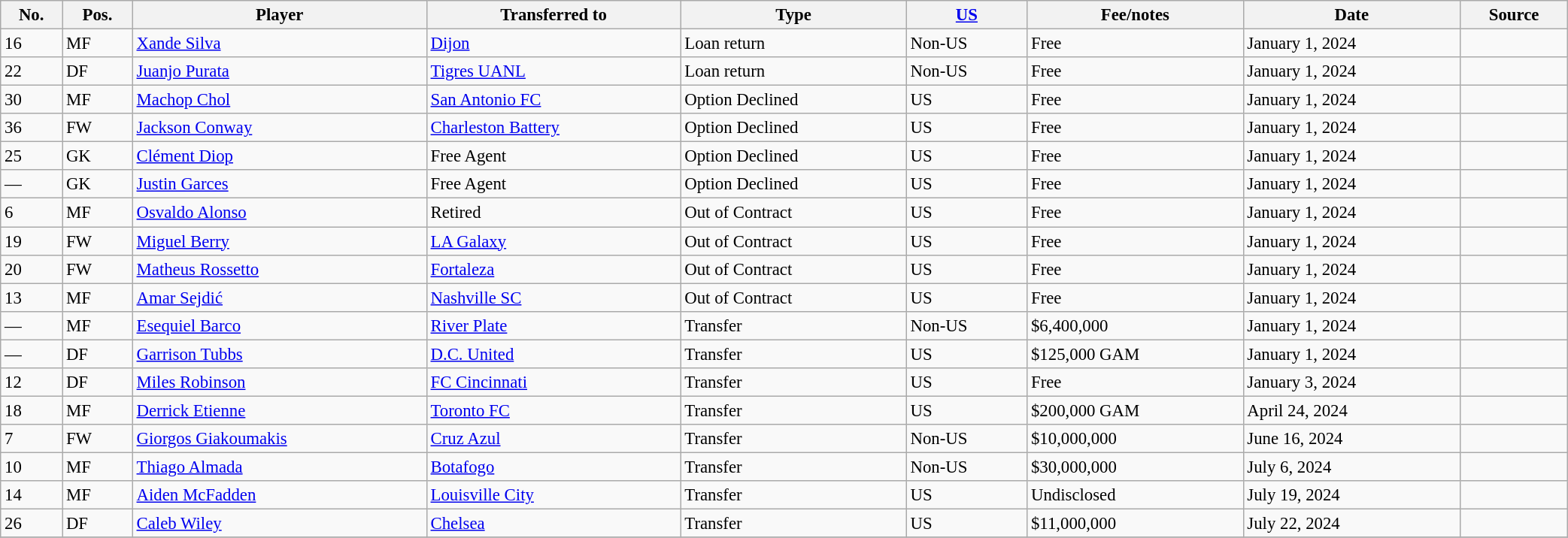<table class="wikitable sortable" style="width:110%; text-align:center; font-size:95%; text-align:left;">
<tr>
<th>No.</th>
<th>Pos.</th>
<th>Player</th>
<th>Transferred to</th>
<th>Type</th>
<th><a href='#'>US</a></th>
<th>Fee/notes</th>
<th>Date</th>
<th>Source</th>
</tr>
<tr>
<td>16</td>
<td>MF</td>
<td> <a href='#'>Xande Silva</a></td>
<td> <a href='#'>Dijon</a></td>
<td>Loan return</td>
<td>Non-US</td>
<td>Free</td>
<td>January 1, 2024</td>
<td></td>
</tr>
<tr>
<td>22</td>
<td>DF</td>
<td> <a href='#'>Juanjo Purata</a></td>
<td> <a href='#'>Tigres UANL</a></td>
<td>Loan return</td>
<td>Non-US</td>
<td>Free</td>
<td>January 1, 2024</td>
<td></td>
</tr>
<tr>
<td>30</td>
<td>MF</td>
<td> <a href='#'>Machop Chol</a></td>
<td> <a href='#'>San Antonio FC</a></td>
<td>Option Declined</td>
<td>US</td>
<td>Free</td>
<td>January 1, 2024</td>
<td></td>
</tr>
<tr>
<td>36</td>
<td>FW</td>
<td> <a href='#'>Jackson Conway</a></td>
<td> <a href='#'>Charleston Battery</a></td>
<td>Option Declined</td>
<td>US</td>
<td>Free</td>
<td>January 1, 2024</td>
<td></td>
</tr>
<tr>
<td>25</td>
<td>GK</td>
<td> <a href='#'>Clément Diop</a></td>
<td>Free Agent</td>
<td>Option Declined</td>
<td>US</td>
<td>Free</td>
<td>January 1, 2024</td>
<td></td>
</tr>
<tr>
<td>—</td>
<td>GK</td>
<td> <a href='#'>Justin Garces</a></td>
<td>Free Agent</td>
<td>Option Declined</td>
<td>US</td>
<td>Free</td>
<td>January 1, 2024</td>
<td></td>
</tr>
<tr>
<td>6</td>
<td>MF</td>
<td> <a href='#'>Osvaldo Alonso</a></td>
<td>Retired</td>
<td>Out of Contract</td>
<td>US</td>
<td>Free</td>
<td>January 1, 2024</td>
<td></td>
</tr>
<tr>
<td>19</td>
<td>FW</td>
<td> <a href='#'>Miguel Berry</a></td>
<td> <a href='#'>LA Galaxy</a></td>
<td>Out of Contract</td>
<td>US</td>
<td>Free</td>
<td>January 1, 2024</td>
<td></td>
</tr>
<tr>
<td>20</td>
<td>FW</td>
<td> <a href='#'>Matheus Rossetto</a></td>
<td> <a href='#'>Fortaleza</a></td>
<td>Out of Contract</td>
<td>US</td>
<td>Free</td>
<td>January 1, 2024</td>
<td></td>
</tr>
<tr>
<td>13</td>
<td>MF</td>
<td> <a href='#'>Amar Sejdić</a></td>
<td> <a href='#'>Nashville SC</a></td>
<td>Out of Contract</td>
<td>US</td>
<td>Free</td>
<td>January 1, 2024</td>
<td></td>
</tr>
<tr>
<td>—</td>
<td>MF</td>
<td> <a href='#'>Esequiel Barco</a></td>
<td> <a href='#'>River Plate</a></td>
<td>Transfer</td>
<td>Non-US</td>
<td>$6,400,000</td>
<td>January 1, 2024</td>
<td></td>
</tr>
<tr>
<td>—</td>
<td>DF</td>
<td> <a href='#'>Garrison Tubbs</a></td>
<td> <a href='#'>D.C. United</a></td>
<td>Transfer</td>
<td>US</td>
<td>$125,000 GAM</td>
<td>January 1, 2024</td>
<td></td>
</tr>
<tr>
<td>12</td>
<td>DF</td>
<td> <a href='#'>Miles Robinson</a></td>
<td> <a href='#'>FC Cincinnati</a></td>
<td>Transfer</td>
<td>US</td>
<td>Free</td>
<td>January 3, 2024</td>
<td></td>
</tr>
<tr>
<td>18</td>
<td>MF</td>
<td> <a href='#'>Derrick Etienne</a></td>
<td> <a href='#'>Toronto FC</a></td>
<td>Transfer</td>
<td>US</td>
<td>$200,000 GAM</td>
<td>April 24, 2024</td>
<td></td>
</tr>
<tr>
<td>7</td>
<td>FW</td>
<td> <a href='#'>Giorgos Giakoumakis</a></td>
<td> <a href='#'>Cruz Azul</a></td>
<td>Transfer</td>
<td>Non-US</td>
<td>$10,000,000</td>
<td>June 16, 2024</td>
<td></td>
</tr>
<tr>
<td>10</td>
<td>MF</td>
<td> <a href='#'>Thiago Almada</a></td>
<td> <a href='#'>Botafogo</a></td>
<td>Transfer</td>
<td>Non-US</td>
<td>$30,000,000</td>
<td>July 6, 2024</td>
<td></td>
</tr>
<tr>
<td>14</td>
<td>MF</td>
<td> <a href='#'>Aiden McFadden</a></td>
<td> <a href='#'>Louisville City</a></td>
<td>Transfer</td>
<td>US</td>
<td>Undisclosed</td>
<td>July 19, 2024</td>
<td></td>
</tr>
<tr>
<td>26</td>
<td>DF</td>
<td> <a href='#'>Caleb Wiley</a></td>
<td> <a href='#'>Chelsea</a></td>
<td>Transfer</td>
<td>US</td>
<td>$11,000,000</td>
<td>July 22, 2024</td>
<td></td>
</tr>
<tr>
</tr>
</table>
